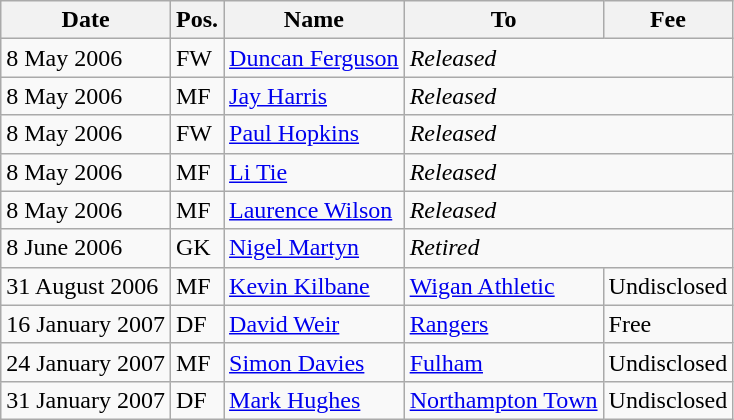<table class="wikitable">
<tr>
<th>Date</th>
<th>Pos.</th>
<th>Name</th>
<th>To</th>
<th>Fee</th>
</tr>
<tr>
<td>8 May 2006</td>
<td>FW</td>
<td> <a href='#'>Duncan Ferguson</a></td>
<td colspan="2"><em>Released</em></td>
</tr>
<tr>
<td>8 May 2006</td>
<td>MF</td>
<td> <a href='#'>Jay Harris</a></td>
<td colspan="2"><em>Released</em></td>
</tr>
<tr>
<td>8 May 2006</td>
<td>FW</td>
<td> <a href='#'>Paul Hopkins</a></td>
<td colspan="2"><em>Released</em></td>
</tr>
<tr>
<td>8 May 2006</td>
<td>MF</td>
<td> <a href='#'>Li Tie</a></td>
<td colspan="2"><em>Released</em></td>
</tr>
<tr>
<td>8 May 2006</td>
<td>MF</td>
<td> <a href='#'>Laurence Wilson</a></td>
<td colspan="2"><em>Released</em></td>
</tr>
<tr>
<td>8 June 2006</td>
<td>GK</td>
<td> <a href='#'>Nigel Martyn</a></td>
<td colspan="2"><em>Retired</em></td>
</tr>
<tr>
<td>31 August 2006</td>
<td>MF</td>
<td> <a href='#'>Kevin Kilbane</a></td>
<td> <a href='#'>Wigan Athletic</a></td>
<td>Undisclosed</td>
</tr>
<tr>
<td>16 January 2007</td>
<td>DF</td>
<td> <a href='#'>David Weir</a></td>
<td> <a href='#'>Rangers</a></td>
<td>Free</td>
</tr>
<tr>
<td>24 January 2007</td>
<td>MF</td>
<td> <a href='#'>Simon Davies</a></td>
<td> <a href='#'>Fulham</a></td>
<td>Undisclosed</td>
</tr>
<tr>
<td>31 January 2007</td>
<td>DF</td>
<td> <a href='#'>Mark Hughes</a></td>
<td> <a href='#'>Northampton Town</a></td>
<td>Undisclosed</td>
</tr>
</table>
